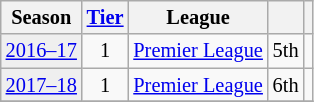<table class="wikitable" style="font-size:85%;">
<tr>
<th>Season</th>
<th><a href='#'>Tier</a></th>
<th>League</th>
<th></th>
<th></th>
</tr>
<tr>
<td style="background:#efefef;"><a href='#'>2016–17</a></td>
<td align="center">1</td>
<td><a href='#'>Premier League</a></td>
<td align="center">5th</td>
<td></td>
</tr>
<tr>
<td style="background:#efefef;"><a href='#'>2017–18</a></td>
<td align="center">1</td>
<td><a href='#'>Premier League</a></td>
<td align="center">6th</td>
<td></td>
</tr>
<tr>
</tr>
</table>
